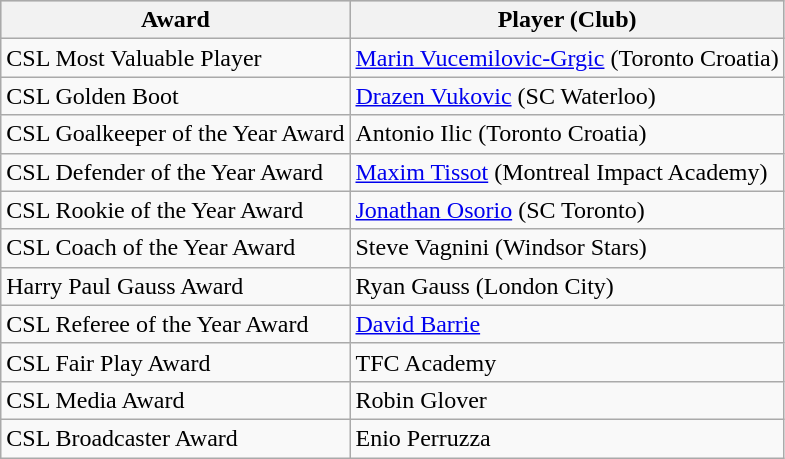<table class="wikitable">
<tr style="background:#cccccc;">
<th>Award</th>
<th>Player (Club)</th>
</tr>
<tr>
<td>CSL Most Valuable Player</td>
<td><a href='#'>Marin Vucemilovic-Grgic</a> (Toronto Croatia)</td>
</tr>
<tr>
<td>CSL Golden Boot</td>
<td><a href='#'>Drazen Vukovic</a> (SC Waterloo)</td>
</tr>
<tr>
<td>CSL Goalkeeper of the Year Award</td>
<td>Antonio Ilic (Toronto Croatia)</td>
</tr>
<tr>
<td>CSL Defender of the Year Award</td>
<td><a href='#'>Maxim Tissot</a> (Montreal Impact Academy)</td>
</tr>
<tr>
<td>CSL Rookie of the Year Award</td>
<td><a href='#'>Jonathan Osorio</a> (SC Toronto)</td>
</tr>
<tr>
<td>CSL Coach of the Year Award</td>
<td>Steve Vagnini (Windsor Stars)</td>
</tr>
<tr>
<td>Harry Paul Gauss Award</td>
<td>Ryan Gauss (London City)</td>
</tr>
<tr>
<td>CSL Referee of the Year Award</td>
<td><a href='#'>David Barrie</a></td>
</tr>
<tr>
<td>CSL Fair Play Award</td>
<td>TFC Academy</td>
</tr>
<tr>
<td>CSL Media Award</td>
<td>Robin Glover</td>
</tr>
<tr>
<td>CSL Broadcaster Award</td>
<td>Enio Perruzza</td>
</tr>
</table>
